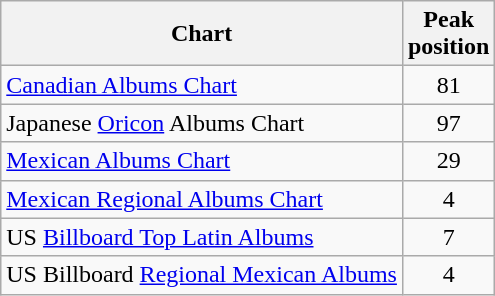<table class="wikitable">
<tr>
<th>Chart</th>
<th>Peak<br>position</th>
</tr>
<tr>
<td><a href='#'>Canadian Albums Chart</a></td>
<td style="text-align:center;">81</td>
</tr>
<tr>
<td>Japanese <a href='#'>Oricon</a> Albums Chart</td>
<td style="text-align:center;">97</td>
</tr>
<tr>
<td><a href='#'>Mexican Albums Chart</a></td>
<td style="text-align:center;">29</td>
</tr>
<tr>
<td><a href='#'>Mexican Regional Albums Chart</a></td>
<td style="text-align:center;">4</td>
</tr>
<tr>
<td>US <a href='#'>Billboard Top Latin Albums</a></td>
<td style="text-align:center;">7</td>
</tr>
<tr>
<td>US Billboard <a href='#'>Regional Mexican Albums</a></td>
<td style="text-align:center;">4</td>
</tr>
</table>
